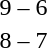<table style="text-align:center">
<tr>
<th width=200></th>
<th width=100></th>
<th width=200></th>
</tr>
<tr>
<td align=right><strong></strong></td>
<td>9 – 6</td>
<td align=left></td>
</tr>
<tr>
<td align=right><strong></strong></td>
<td>8 – 7</td>
<td align=left></td>
</tr>
</table>
